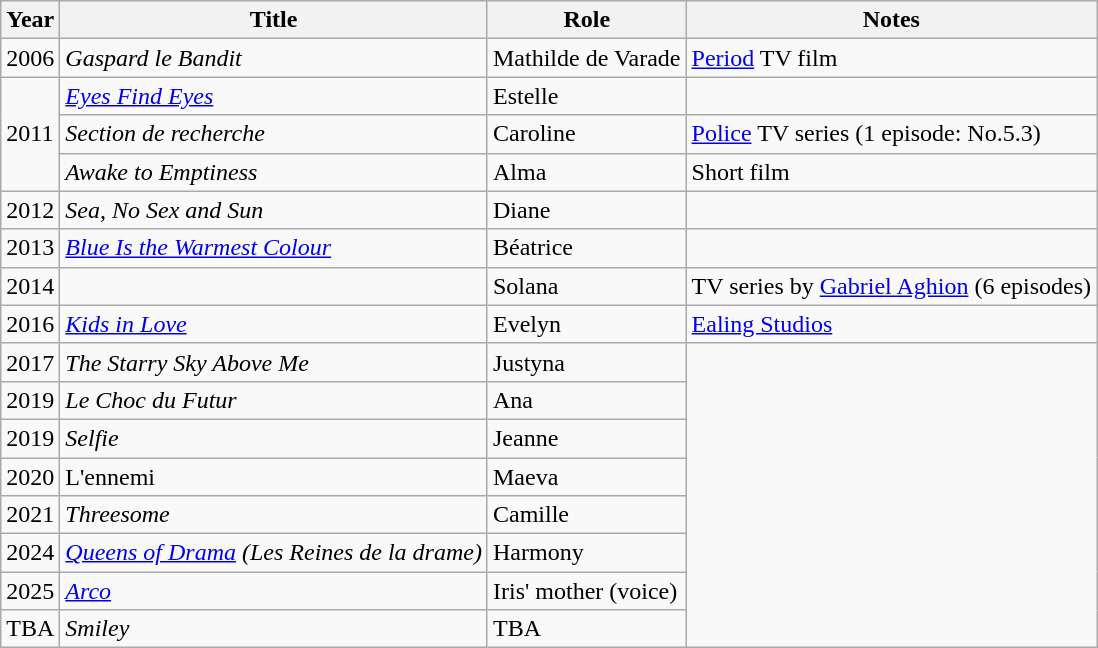<table class="wikitable sortable">
<tr>
<th>Year</th>
<th>Title</th>
<th>Role</th>
<th>Notes</th>
</tr>
<tr>
<td>2006</td>
<td><em>Gaspard le Bandit</em></td>
<td>Mathilde de Varade</td>
<td><a href='#'>Period</a> TV film</td>
</tr>
<tr>
<td rowspan="3">2011</td>
<td><em><a href='#'>Eyes Find Eyes</a></em></td>
<td>Estelle</td>
<td></td>
</tr>
<tr>
<td><em>Section de recherche</em></td>
<td>Caroline</td>
<td><a href='#'>Police</a> TV series (1 episode: No.5.3)</td>
</tr>
<tr>
<td><em>Awake to Emptiness</em></td>
<td>Alma</td>
<td>Short film</td>
</tr>
<tr>
<td>2012</td>
<td><em>Sea, No Sex and Sun</em></td>
<td>Diane</td>
<td></td>
</tr>
<tr>
<td>2013</td>
<td><em><a href='#'>Blue Is the Warmest Colour</a></em></td>
<td>Béatrice</td>
<td></td>
</tr>
<tr>
<td>2014</td>
<td><em></em></td>
<td>Solana</td>
<td>TV series by <a href='#'>Gabriel Aghion</a> (6 episodes)</td>
</tr>
<tr>
<td>2016</td>
<td><em><a href='#'>Kids in Love</a></em></td>
<td>Evelyn</td>
<td><a href='#'>Ealing Studios</a></td>
</tr>
<tr>
<td>2017</td>
<td><em>The Starry Sky Above Me</em></td>
<td>Justyna</td>
</tr>
<tr>
<td>2019</td>
<td><em>Le Choc du Futur</em></td>
<td>Ana</td>
</tr>
<tr>
<td>2019</td>
<td><em>Selfie</em></td>
<td>Jeanne</td>
</tr>
<tr>
<td>2020</td>
<td>L'ennemi</td>
<td>Maeva</td>
</tr>
<tr>
<td>2021</td>
<td><em>Threesome</em></td>
<td>Camille</td>
</tr>
<tr>
<td>2024</td>
<td><em><a href='#'>Queens of Drama</a> (Les Reines de la drame)</em></td>
<td>Harmony</td>
</tr>
<tr>
<td>2025</td>
<td><em><a href='#'>Arco</a></em></td>
<td>Iris' mother (voice)</td>
</tr>
<tr>
<td>TBA</td>
<td><em>Smiley</em></td>
<td>TBA</td>
</tr>
</table>
